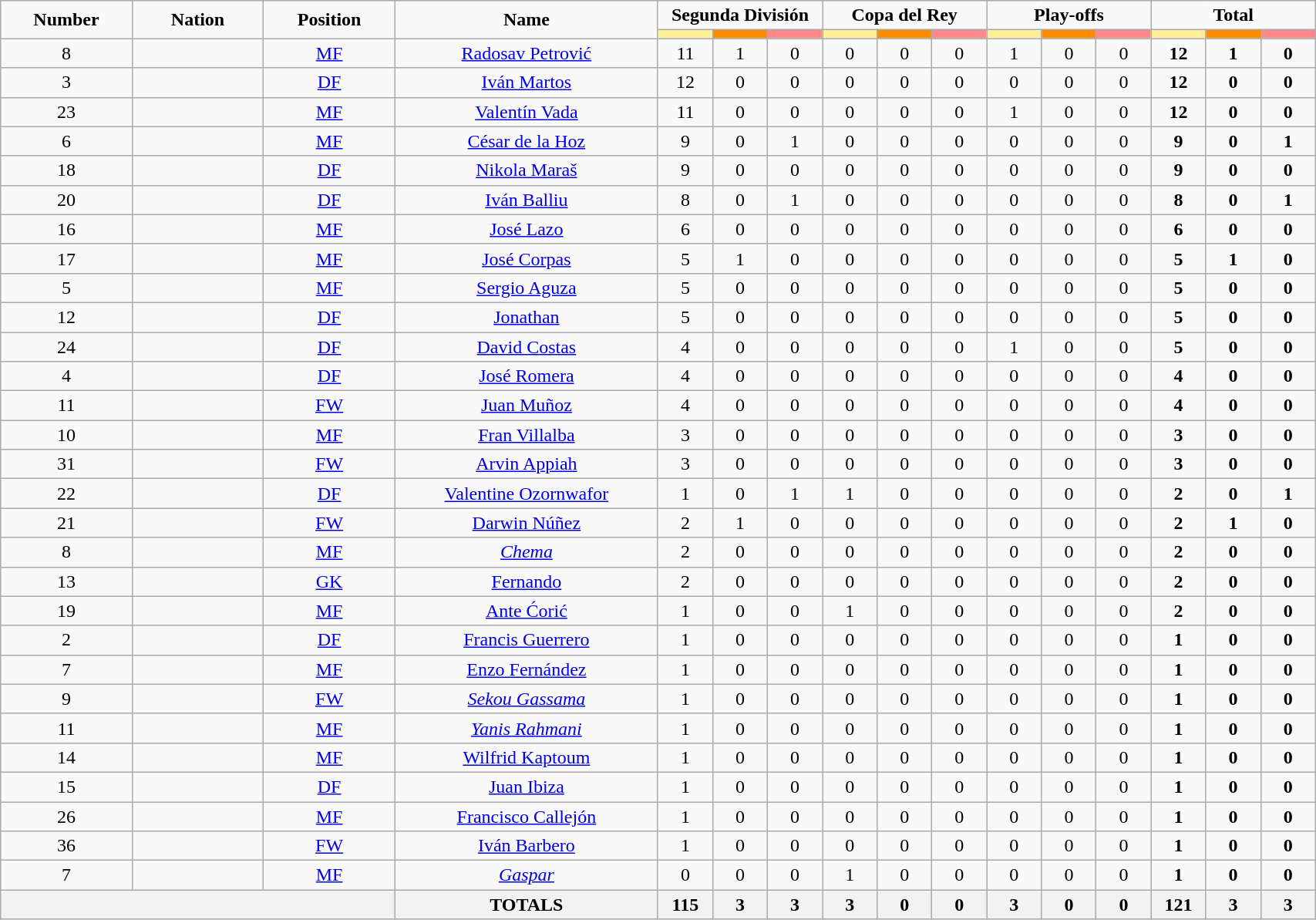<table class="wikitable" style="text-align:center;">
<tr style="text-align:center;">
<td rowspan="2"  style="width:10%; "><strong>Number</strong></td>
<td rowspan="2"  style="width:10%; "><strong>Nation</strong></td>
<td rowspan="2"  style="width:10%; "><strong>Position</strong></td>
<td rowspan="2"  style="width:20%; "><strong>Name</strong></td>
<td colspan="3"><strong>Segunda División</strong></td>
<td colspan="3"><strong>Copa del Rey</strong></td>
<td colspan="3"><strong>Play-offs</strong></td>
<td colspan="3"><strong>Total</strong></td>
</tr>
<tr>
<th style="width:40px; background:#fe9;"></th>
<th style="width:40px; background:#ff8c00;"></th>
<th style="width:40px; background:#ff8888;"></th>
<th style="width:40px; background:#fe9;"></th>
<th style="width:40px; background:#ff8c00;"></th>
<th style="width:40px; background:#ff8888;"></th>
<th style="width:40px; background:#fe9;"></th>
<th style="width:40px; background:#ff8c00;"></th>
<th style="width:40px; background:#ff8888;"></th>
<th style="width:40px; background:#fe9;"></th>
<th style="width:40px; background:#ff8c00;"></th>
<th style="width:40px; background:#ff8888;"></th>
</tr>
<tr>
<td>8</td>
<td></td>
<td><a href='#'>MF</a></td>
<td><a href='#'>Radosav Petrović</a></td>
<td>11</td>
<td>1</td>
<td>0</td>
<td>0</td>
<td>0</td>
<td>0</td>
<td>1</td>
<td>0</td>
<td>0</td>
<td><strong>12</strong></td>
<td><strong>1</strong></td>
<td><strong>0</strong></td>
</tr>
<tr>
<td>3</td>
<td></td>
<td><a href='#'>DF</a></td>
<td><a href='#'>Iván Martos</a></td>
<td>12</td>
<td>0</td>
<td>0</td>
<td>0</td>
<td>0</td>
<td>0</td>
<td>0</td>
<td>0</td>
<td>0</td>
<td><strong>12</strong></td>
<td><strong>0</strong></td>
<td><strong>0</strong></td>
</tr>
<tr>
<td>23</td>
<td></td>
<td><a href='#'>MF</a></td>
<td><a href='#'>Valentín Vada</a></td>
<td>11</td>
<td>0</td>
<td>0</td>
<td>0</td>
<td>0</td>
<td>0</td>
<td>1</td>
<td>0</td>
<td>0</td>
<td><strong>12</strong></td>
<td><strong>0</strong></td>
<td><strong>0</strong></td>
</tr>
<tr>
<td>6</td>
<td></td>
<td><a href='#'>MF</a></td>
<td><a href='#'>César de la Hoz</a></td>
<td>9</td>
<td>0</td>
<td>1</td>
<td>0</td>
<td>0</td>
<td>0</td>
<td>0</td>
<td>0</td>
<td>0</td>
<td><strong>9</strong></td>
<td><strong>0</strong></td>
<td><strong>1</strong></td>
</tr>
<tr>
<td>18</td>
<td></td>
<td><a href='#'>DF</a></td>
<td><a href='#'>Nikola Maraš</a></td>
<td>9</td>
<td>0</td>
<td>0</td>
<td>0</td>
<td>0</td>
<td>0</td>
<td>0</td>
<td>0</td>
<td>0</td>
<td><strong>9</strong></td>
<td><strong>0</strong></td>
<td><strong>0</strong></td>
</tr>
<tr>
<td>20</td>
<td></td>
<td><a href='#'>DF</a></td>
<td><a href='#'>Iván Balliu</a></td>
<td>8</td>
<td>0</td>
<td>1</td>
<td>0</td>
<td>0</td>
<td>0</td>
<td>0</td>
<td>0</td>
<td>0</td>
<td><strong>8</strong></td>
<td><strong>0</strong></td>
<td><strong>1</strong></td>
</tr>
<tr>
<td>16</td>
<td></td>
<td><a href='#'>MF</a></td>
<td><a href='#'>José Lazo</a></td>
<td>6</td>
<td>0</td>
<td>0</td>
<td>0</td>
<td>0</td>
<td>0</td>
<td>0</td>
<td>0</td>
<td>0</td>
<td><strong>6</strong></td>
<td><strong>0</strong></td>
<td><strong>0</strong></td>
</tr>
<tr>
<td>17</td>
<td></td>
<td><a href='#'>MF</a></td>
<td><a href='#'>José Corpas</a></td>
<td>5</td>
<td>1</td>
<td>0</td>
<td>0</td>
<td>0</td>
<td>0</td>
<td>0</td>
<td>0</td>
<td>0</td>
<td><strong>5</strong></td>
<td><strong>1</strong></td>
<td><strong>0</strong></td>
</tr>
<tr>
<td>5</td>
<td></td>
<td><a href='#'>MF</a></td>
<td><a href='#'>Sergio Aguza</a></td>
<td>5</td>
<td>0</td>
<td>0</td>
<td>0</td>
<td>0</td>
<td>0</td>
<td>0</td>
<td>0</td>
<td>0</td>
<td><strong>5</strong></td>
<td><strong>0</strong></td>
<td><strong>0</strong></td>
</tr>
<tr>
<td>12</td>
<td></td>
<td><a href='#'>DF</a></td>
<td><a href='#'>Jonathan</a></td>
<td>5</td>
<td>0</td>
<td>0</td>
<td>0</td>
<td>0</td>
<td>0</td>
<td>0</td>
<td>0</td>
<td>0</td>
<td><strong>5</strong></td>
<td><strong>0</strong></td>
<td><strong>0</strong></td>
</tr>
<tr>
<td>24</td>
<td></td>
<td><a href='#'>DF</a></td>
<td><a href='#'>David Costas</a></td>
<td>4</td>
<td>0</td>
<td>0</td>
<td>0</td>
<td>0</td>
<td>0</td>
<td>1</td>
<td>0</td>
<td>0</td>
<td><strong>5</strong></td>
<td><strong>0</strong></td>
<td><strong>0</strong></td>
</tr>
<tr>
<td>4</td>
<td></td>
<td><a href='#'>DF</a></td>
<td><a href='#'>José Romera</a></td>
<td>4</td>
<td>0</td>
<td>0</td>
<td>0</td>
<td>0</td>
<td>0</td>
<td>0</td>
<td>0</td>
<td>0</td>
<td><strong>4</strong></td>
<td><strong>0</strong></td>
<td><strong>0</strong></td>
</tr>
<tr>
<td>11</td>
<td></td>
<td><a href='#'>FW</a></td>
<td><a href='#'>Juan Muñoz</a></td>
<td>4</td>
<td>0</td>
<td>0</td>
<td>0</td>
<td>0</td>
<td>0</td>
<td>0</td>
<td>0</td>
<td>0</td>
<td><strong>4</strong></td>
<td><strong>0</strong></td>
<td><strong>0</strong></td>
</tr>
<tr>
<td>10</td>
<td></td>
<td><a href='#'>MF</a></td>
<td><a href='#'>Fran Villalba</a></td>
<td>3</td>
<td>0</td>
<td>0</td>
<td>0</td>
<td>0</td>
<td>0</td>
<td>0</td>
<td>0</td>
<td>0</td>
<td><strong>3</strong></td>
<td><strong>0</strong></td>
<td><strong>0</strong></td>
</tr>
<tr>
<td>31</td>
<td></td>
<td><a href='#'>FW</a></td>
<td><a href='#'>Arvin Appiah</a></td>
<td>3</td>
<td>0</td>
<td>0</td>
<td>0</td>
<td>0</td>
<td>0</td>
<td>0</td>
<td>0</td>
<td>0</td>
<td><strong>3</strong></td>
<td><strong>0</strong></td>
<td><strong>0</strong></td>
</tr>
<tr>
<td>22</td>
<td></td>
<td><a href='#'>DF</a></td>
<td><a href='#'>Valentine Ozornwafor</a></td>
<td>1</td>
<td>0</td>
<td>1</td>
<td>1</td>
<td>0</td>
<td>0</td>
<td>0</td>
<td>0</td>
<td>0</td>
<td><strong>2</strong></td>
<td><strong>0</strong></td>
<td><strong>1</strong></td>
</tr>
<tr>
<td>21</td>
<td></td>
<td><a href='#'>FW</a></td>
<td><a href='#'>Darwin Núñez</a></td>
<td>2</td>
<td>1</td>
<td>0</td>
<td>0</td>
<td>0</td>
<td>0</td>
<td>0</td>
<td>0</td>
<td>0</td>
<td><strong>2</strong></td>
<td><strong>1</strong></td>
<td><strong>0</strong></td>
</tr>
<tr>
<td>8</td>
<td></td>
<td><a href='#'>MF</a></td>
<td><em><a href='#'>Chema</a></em></td>
<td>2</td>
<td>0</td>
<td>0</td>
<td>0</td>
<td>0</td>
<td>0</td>
<td>0</td>
<td>0</td>
<td>0</td>
<td><strong>2</strong></td>
<td><strong>0</strong></td>
<td><strong>0</strong></td>
</tr>
<tr>
<td>13</td>
<td></td>
<td><a href='#'>GK</a></td>
<td><a href='#'>Fernando</a></td>
<td>2</td>
<td>0</td>
<td>0</td>
<td>0</td>
<td>0</td>
<td>0</td>
<td>0</td>
<td>0</td>
<td>0</td>
<td><strong>2</strong></td>
<td><strong>0</strong></td>
<td><strong>0</strong></td>
</tr>
<tr>
<td>19</td>
<td></td>
<td><a href='#'>MF</a></td>
<td><a href='#'>Ante Ćorić</a></td>
<td>1</td>
<td>0</td>
<td>0</td>
<td>1</td>
<td>0</td>
<td>0</td>
<td>0</td>
<td>0</td>
<td>0</td>
<td><strong>2</strong></td>
<td><strong>0</strong></td>
<td><strong>0</strong></td>
</tr>
<tr>
<td>2</td>
<td></td>
<td><a href='#'>DF</a></td>
<td><a href='#'>Francis Guerrero</a></td>
<td>1</td>
<td>0</td>
<td>0</td>
<td>0</td>
<td>0</td>
<td>0</td>
<td>0</td>
<td>0</td>
<td>0</td>
<td><strong>1</strong></td>
<td><strong>0</strong></td>
<td><strong>0</strong></td>
</tr>
<tr>
<td>7</td>
<td></td>
<td><a href='#'>MF</a></td>
<td><a href='#'>Enzo Fernández</a></td>
<td>1</td>
<td>0</td>
<td>0</td>
<td>0</td>
<td>0</td>
<td>0</td>
<td>0</td>
<td>0</td>
<td>0</td>
<td><strong>1</strong></td>
<td><strong>0</strong></td>
<td><strong>0</strong></td>
</tr>
<tr>
<td>9</td>
<td></td>
<td><a href='#'>FW</a></td>
<td><em><a href='#'>Sekou Gassama</a></em></td>
<td>1</td>
<td>0</td>
<td>0</td>
<td>0</td>
<td>0</td>
<td>0</td>
<td>0</td>
<td>0</td>
<td>0</td>
<td><strong>1</strong></td>
<td><strong>0</strong></td>
<td><strong>0</strong></td>
</tr>
<tr>
<td>11</td>
<td></td>
<td><a href='#'>MF</a></td>
<td><em><a href='#'>Yanis Rahmani</a></em></td>
<td>1</td>
<td>0</td>
<td>0</td>
<td>0</td>
<td>0</td>
<td>0</td>
<td>0</td>
<td>0</td>
<td>0</td>
<td><strong>1</strong></td>
<td><strong>0</strong></td>
<td><strong>0</strong></td>
</tr>
<tr>
<td>14</td>
<td></td>
<td><a href='#'>MF</a></td>
<td><a href='#'>Wilfrid Kaptoum</a></td>
<td>1</td>
<td>0</td>
<td>0</td>
<td>0</td>
<td>0</td>
<td>0</td>
<td>0</td>
<td>0</td>
<td>0</td>
<td><strong>1</strong></td>
<td><strong>0</strong></td>
<td><strong>0</strong></td>
</tr>
<tr>
<td>15</td>
<td></td>
<td><a href='#'>DF</a></td>
<td><a href='#'>Juan Ibiza</a></td>
<td>1</td>
<td>0</td>
<td>0</td>
<td>0</td>
<td>0</td>
<td>0</td>
<td>0</td>
<td>0</td>
<td>0</td>
<td><strong>1</strong></td>
<td><strong>0</strong></td>
<td><strong>0</strong></td>
</tr>
<tr>
<td>26</td>
<td></td>
<td><a href='#'>MF</a></td>
<td><a href='#'>Francisco Callejón</a></td>
<td>1</td>
<td>0</td>
<td>0</td>
<td>0</td>
<td>0</td>
<td>0</td>
<td>0</td>
<td>0</td>
<td>0</td>
<td><strong>1</strong></td>
<td><strong>0</strong></td>
<td><strong>0</strong></td>
</tr>
<tr>
<td>36</td>
<td></td>
<td><a href='#'>FW</a></td>
<td><a href='#'>Iván Barbero</a></td>
<td>1</td>
<td>0</td>
<td>0</td>
<td>0</td>
<td>0</td>
<td>0</td>
<td>0</td>
<td>0</td>
<td>0</td>
<td><strong>1</strong></td>
<td><strong>0</strong></td>
<td><strong>0</strong></td>
</tr>
<tr>
<td>7</td>
<td></td>
<td><a href='#'>MF</a></td>
<td><em><a href='#'>Gaspar</a></em></td>
<td>0</td>
<td>0</td>
<td>0</td>
<td>1</td>
<td>0</td>
<td>0</td>
<td>0</td>
<td>0</td>
<td>0</td>
<td><strong>1</strong></td>
<td><strong>0</strong></td>
<td><strong>0</strong></td>
</tr>
<tr>
<th colspan="3"></th>
<th>TOTALS</th>
<th>115</th>
<th>3</th>
<th>3</th>
<th>3</th>
<th>0</th>
<th>0</th>
<th>3</th>
<th>0</th>
<th>0</th>
<th>121</th>
<th>3</th>
<th>3</th>
</tr>
</table>
